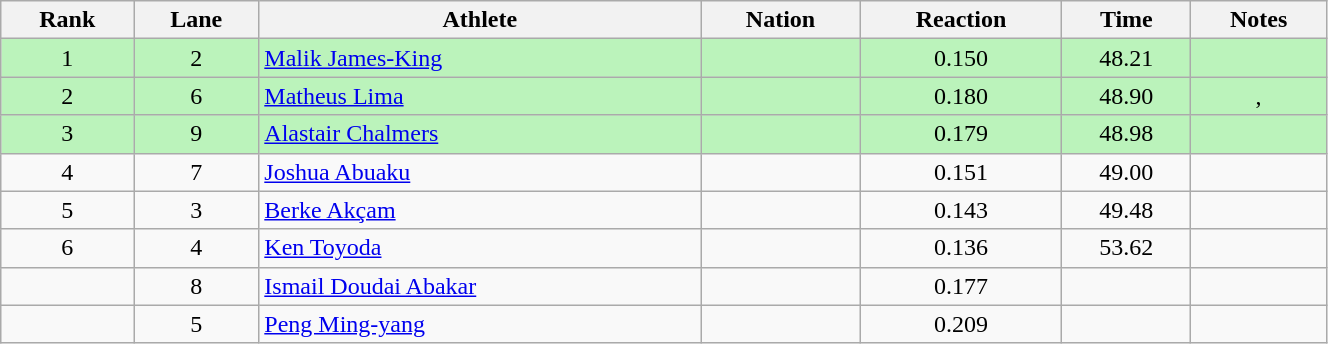<table class="wikitable sortable" style="text-align:center;width: 70%;">
<tr>
<th>Rank</th>
<th>Lane</th>
<th>Athlete</th>
<th>Nation</th>
<th>Reaction</th>
<th>Time</th>
<th>Notes</th>
</tr>
<tr bgcolor=bbf3bb>
<td>1</td>
<td>2</td>
<td align="left"><a href='#'>Malik James-King</a></td>
<td align="left"></td>
<td>0.150</td>
<td>48.21</td>
<td></td>
</tr>
<tr bgcolor=bbf3bb>
<td>2</td>
<td>6</td>
<td align="left"><a href='#'>Matheus Lima</a></td>
<td align="left"></td>
<td>0.180</td>
<td>48.90</td>
<td>, </td>
</tr>
<tr bgcolor=bbf3bb>
<td>3</td>
<td>9</td>
<td align="left"><a href='#'>Alastair Chalmers</a></td>
<td align="left"></td>
<td>0.179</td>
<td>48.98</td>
<td></td>
</tr>
<tr>
<td>4</td>
<td>7</td>
<td align="left"><a href='#'>Joshua Abuaku</a></td>
<td align="left"></td>
<td>0.151</td>
<td>49.00</td>
<td></td>
</tr>
<tr>
<td>5</td>
<td>3</td>
<td align="left"><a href='#'>Berke Akçam</a></td>
<td align="left"></td>
<td>0.143</td>
<td>49.48</td>
<td></td>
</tr>
<tr>
<td>6</td>
<td>4</td>
<td align="left"><a href='#'>Ken Toyoda</a></td>
<td align="left"></td>
<td>0.136</td>
<td>53.62</td>
<td></td>
</tr>
<tr>
<td></td>
<td>8</td>
<td align="left"><a href='#'>Ismail Doudai Abakar</a></td>
<td align="left"></td>
<td>0.177</td>
<td></td>
<td></td>
</tr>
<tr>
<td></td>
<td>5</td>
<td align="left"><a href='#'>Peng Ming-yang</a></td>
<td align="left"></td>
<td>0.209</td>
<td></td>
<td></td>
</tr>
</table>
